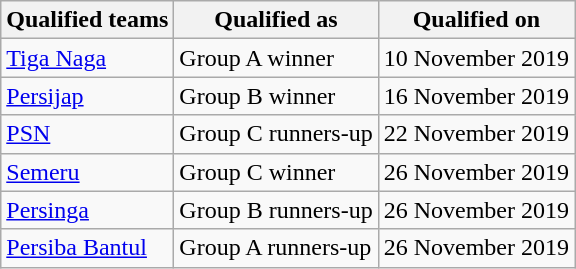<table class="wikitable sortable">
<tr>
<th>Qualified teams</th>
<th>Qualified as</th>
<th>Qualified on</th>
</tr>
<tr>
<td><a href='#'>Tiga Naga</a></td>
<td>Group A winner</td>
<td>10 November 2019</td>
</tr>
<tr>
<td><a href='#'>Persijap</a></td>
<td>Group B winner</td>
<td>16 November 2019</td>
</tr>
<tr>
<td><a href='#'>PSN</a></td>
<td>Group C runners-up</td>
<td>22 November 2019</td>
</tr>
<tr>
<td><a href='#'>Semeru</a></td>
<td>Group C winner</td>
<td>26 November 2019</td>
</tr>
<tr>
<td><a href='#'>Persinga</a></td>
<td>Group B runners-up</td>
<td>26 November 2019</td>
</tr>
<tr>
<td><a href='#'>Persiba Bantul</a></td>
<td>Group A runners-up</td>
<td>26 November 2019</td>
</tr>
</table>
